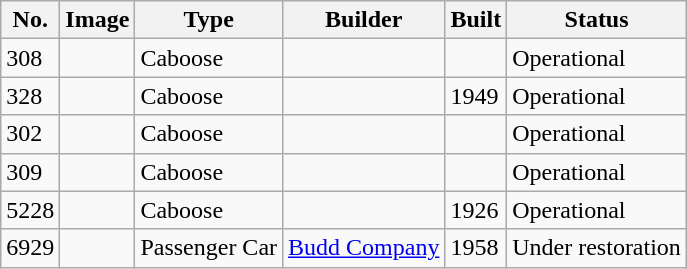<table class="wikitable sortable">
<tr>
<th>No.</th>
<th>Image</th>
<th>Type</th>
<th>Builder</th>
<th>Built</th>
<th>Status</th>
</tr>
<tr>
<td>308</td>
<td></td>
<td>Caboose</td>
<td></td>
<td></td>
<td>Operational</td>
</tr>
<tr>
<td>328</td>
<td></td>
<td>Caboose</td>
<td></td>
<td>1949</td>
<td>Operational</td>
</tr>
<tr>
<td>302</td>
<td></td>
<td>Caboose</td>
<td></td>
<td></td>
<td>Operational</td>
</tr>
<tr>
<td>309</td>
<td></td>
<td>Caboose</td>
<td></td>
<td></td>
<td>Operational</td>
</tr>
<tr>
<td>5228</td>
<td></td>
<td>Caboose</td>
<td></td>
<td>1926</td>
<td>Operational</td>
</tr>
<tr>
<td>6929</td>
<td></td>
<td>Passenger Car</td>
<td><a href='#'>Budd Company</a></td>
<td>1958</td>
<td>Under restoration</td>
</tr>
</table>
